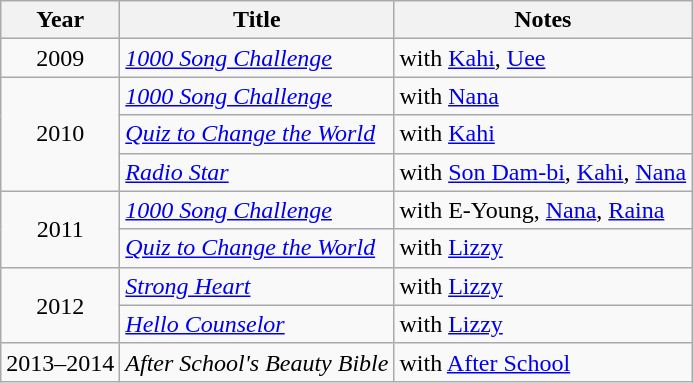<table class="wikitable">
<tr>
<th>Year</th>
<th>Title</th>
<th>Notes</th>
</tr>
<tr>
<td style="text-align:center;">2009</td>
<td><em><a href='#'>1000 Song Challenge</a></em></td>
<td>with <a href='#'>Kahi</a>, <a href='#'>Uee</a></td>
</tr>
<tr>
<td rowspan="3" style="text-align:center;">2010</td>
<td><em><a href='#'>1000 Song Challenge</a></em></td>
<td>with <a href='#'>Nana</a></td>
</tr>
<tr>
<td><em><a href='#'>Quiz to Change the World</a></em></td>
<td>with <a href='#'>Kahi</a></td>
</tr>
<tr>
<td><em><a href='#'>Radio Star</a></em></td>
<td>with <a href='#'>Son Dam-bi</a>, <a href='#'>Kahi</a>, <a href='#'>Nana</a></td>
</tr>
<tr>
<td rowspan="2" style="text-align:center;">2011</td>
<td><em><a href='#'>1000 Song Challenge</a></em></td>
<td>with E-Young, <a href='#'>Nana</a>, <a href='#'>Raina</a></td>
</tr>
<tr>
<td><em><a href='#'>Quiz to Change the World</a></em></td>
<td>with <a href='#'>Lizzy</a></td>
</tr>
<tr>
<td rowspan="2" style="text-align:center;">2012</td>
<td><em><a href='#'>Strong Heart</a></em></td>
<td>with <a href='#'>Lizzy</a></td>
</tr>
<tr>
<td><em><a href='#'>Hello Counselor</a></em></td>
<td>with <a href='#'>Lizzy</a></td>
</tr>
<tr>
<td style="text-align:center;">2013–2014</td>
<td><em>After School's Beauty Bible</em></td>
<td>with <a href='#'>After School</a></td>
</tr>
</table>
